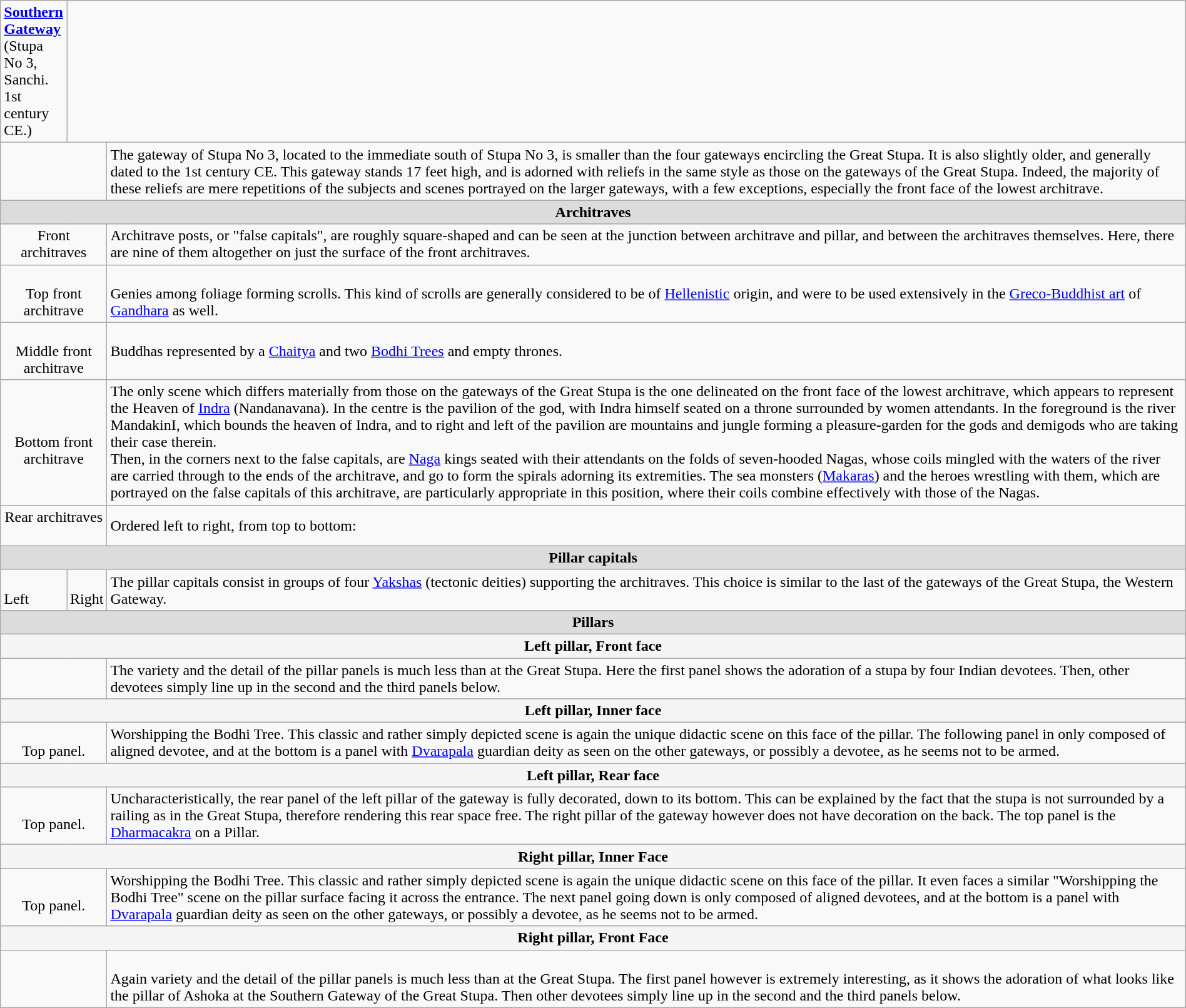<table class="wikitable" style="margin:0 auto;"  align="center"  colspan="3" cellpadding="3" style="font-size: 80%; width: 100%;">
<tr>
<td state = ><strong><a href='#'>Southern Gateway</a></strong><br>(Stupa No 3, Sanchi. 1st century CE.)</td>
</tr>
<tr>
<td colspan=2 align="center"style="font-size: 100%; width: 1%;"></td>
<td>The gateway of Stupa No 3, located to the immediate south of Stupa No 3, is smaller than the four gateways encircling the Great Stupa. It is also slightly older, and generally dated to the 1st century CE. This gateway stands 17 feet high, and is adorned with reliefs in the same style as those on the gateways of the Great Stupa. Indeed, the majority of these reliefs are mere repetitions of the subjects and scenes portrayed on the larger gateways, with a few exceptions, especially the front face of the lowest architrave.</td>
</tr>
<tr>
<td align=center colspan=3 style="background:#DCDCDC; font-size: 100%;"><strong>Architraves</strong></td>
</tr>
<tr>
<td colspan=2 align="center">Front architraves<br></td>
<td>Architrave posts, or "false capitals", are roughly square-shaped and can be seen at the junction between architrave and pillar, and between the architraves themselves. Here, there are nine of them altogether on just the surface of the front architraves.<br></td>
</tr>
<tr>
<td colspan=2 align="center"><br>Top front architrave</td>
<td><br>Genies among foliage forming scrolls. This kind of scrolls are generally considered to be of <a href='#'>Hellenistic</a> origin, and were to be used extensively in the <a href='#'>Greco-Buddhist art</a> of <a href='#'>Gandhara</a> as well.</td>
</tr>
<tr>
<td colspan=2 align="center"><br>Middle front architrave</td>
<td>Buddhas represented by a <a href='#'>Chaitya</a> and two <a href='#'>Bodhi Trees</a> and empty thrones.</td>
</tr>
<tr>
<td colspan=2 align="center"><br>Bottom front architrave</td>
<td>The only scene which differs materially from those on the gateways of the Great Stupa is the one delineated on the front face of the lowest architrave, which appears to represent the Heaven of <a href='#'>Indra</a> (Nandanavana). In the centre is the pavilion of the god, with Indra himself seated on a throne surrounded by women attendants. In the foreground is the river MandakinI, which bounds the heaven of Indra, and to right and left of the pavilion are mountains and jungle forming a pleasure-garden for the gods and demigods who are taking their case therein.<br>Then, in the corners next to the false capitals, are <a href='#'>Naga</a> kings seated with their attendants on the folds of seven-hooded Nagas, whose coils mingled with the waters of the river are carried through to the ends of the architrave, and go to form the spirals adorning its extremities. The sea monsters (<a href='#'>Makaras</a>) and the heroes wrestling with them, which are portrayed on the false capitals of this architrave, are particularly appropriate in this position, where their coils combine effectively with those of the Nagas.</td>
</tr>
<tr>
<td colspan=2 align=center>Rear architraves<br><br></td>
<td>Ordered left to right, from top to bottom:<br></td>
</tr>
<tr>
<td align=center colspan=3 style="background:#DCDCDC; font-size: 100%;"><strong>Pillar capitals</strong></td>
</tr>
<tr>
<td><br>Left</td>
<td><br>Right</td>
<td>The pillar capitals consist in groups of four <a href='#'>Yakshas</a> (tectonic deities) supporting the architraves. This choice is similar to the last of the gateways of the Great Stupa, the Western Gateway.</td>
</tr>
<tr>
<td align=center colspan=3 style="background:#DCDCDC; font-size: 100%;"><strong>Pillars</strong></td>
</tr>
<tr>
<td align=center colspan=3 style="background:#F5F5F5; font-size: 100%;"><strong>Left pillar, Front face</strong></td>
</tr>
<tr>
<td colspan=2 align="center"></td>
<td>The variety and the detail of the pillar panels is much less than at the Great Stupa. Here the first panel shows the adoration of a stupa by four Indian devotees. Then, other devotees simply line up in the second and the third panels below.<br></td>
</tr>
<tr>
<td align=center colspan=3 style="background:#F5F5F5; font-size: 100%;"><strong>Left pillar, Inner face</strong></td>
</tr>
<tr>
<td colspan=2 align=center><br>Top panel.</td>
<td>Worshipping the Bodhi Tree. This classic and rather simply depicted scene is again the unique didactic scene on this face of the pillar. The following panel in only composed of aligned devotee, and at the bottom is a panel with <a href='#'>Dvarapala</a> guardian deity as seen on the other gateways, or possibly a devotee, as he seems not to be armed.<br></td>
</tr>
<tr>
<td align=center colspan=3 style="background:#F5F5F5; font-size: 100%;"><strong>Left pillar, Rear face</strong></td>
</tr>
<tr>
<td colspan=2 align=center><br>Top panel.</td>
<td>Uncharacteristically, the rear panel of the left pillar of the gateway is fully decorated, down to its bottom. This can be explained by the fact that the stupa is not surrounded by a railing as in the Great Stupa, therefore rendering this rear space free. The right pillar of the gateway however does not have decoration on the back. The top panel is the <a href='#'>Dharmacakra</a> on a Pillar.<br></td>
</tr>
<tr>
<td align=center colspan=3 style="background:#F5F5F5; font-size: 100%;"><strong>Right pillar, Inner Face</strong></td>
</tr>
<tr>
<td colspan=2 align=center><br>Top panel.</td>
<td>Worshipping the Bodhi Tree. This classic and rather simply depicted scene is again the unique didactic scene on this face of the pillar. It even faces a similar "Worshipping the Bodhi Tree" scene on the pillar surface facing it across the entrance. The next panel going down is only composed of aligned devotees, and at the bottom is a panel with <a href='#'>Dvarapala</a> guardian deity as seen on the other gateways, or possibly a devotee, as he seems not to be armed.<br></td>
</tr>
<tr>
<td align=center colspan=3 style="background:#F5F5F5; font-size: 100%;"><strong>Right pillar, Front Face</strong></td>
</tr>
<tr>
<td colspan=2 align="center"></td>
<td><br>Again variety and the detail of the pillar panels is much less than at the Great Stupa. The first panel however is extremely interesting, as it shows the adoration of what looks like the pillar of Ashoka at the Southern Gateway of the Great Stupa. Then other devotees simply line up in the second and the third panels below.
</td>
</tr>
</table>
